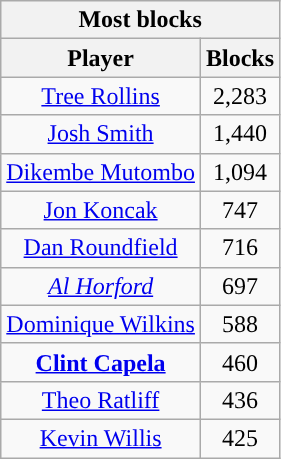<table class="wikitable sortable" style="text-align:center">
<tr>
<th colspan="2">Most blocks</th>
</tr>
<tr>
<th>Player</th>
<th>Blocks</th>
</tr>
<tr>
<td><a href='#'>Tree Rollins</a></td>
<td>2,283</td>
</tr>
<tr>
<td><a href='#'>Josh Smith</a></td>
<td>1,440</td>
</tr>
<tr>
<td><a href='#'>Dikembe Mutombo</a></td>
<td>1,094</td>
</tr>
<tr>
<td><a href='#'>Jon Koncak</a></td>
<td>747</td>
</tr>
<tr>
<td><a href='#'>Dan Roundfield</a></td>
<td>716</td>
</tr>
<tr>
<td><em><a href='#'>Al Horford</a></em></td>
<td>697</td>
</tr>
<tr>
<td><a href='#'>Dominique Wilkins</a></td>
<td>588</td>
</tr>
<tr>
<td><strong><a href='#'>Clint Capela</a></strong></td>
<td>460</td>
</tr>
<tr>
<td><a href='#'>Theo Ratliff</a></td>
<td>436</td>
</tr>
<tr>
<td><a href='#'>Kevin Willis</a></td>
<td>425</td>
</tr>
</table>
